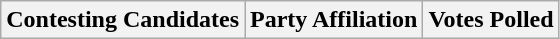<table class="wikitable sortable">
<tr>
<th>Contesting Candidates</th>
<th>Party Affiliation</th>
<th>Votes Polled</th>
</tr>
</table>
